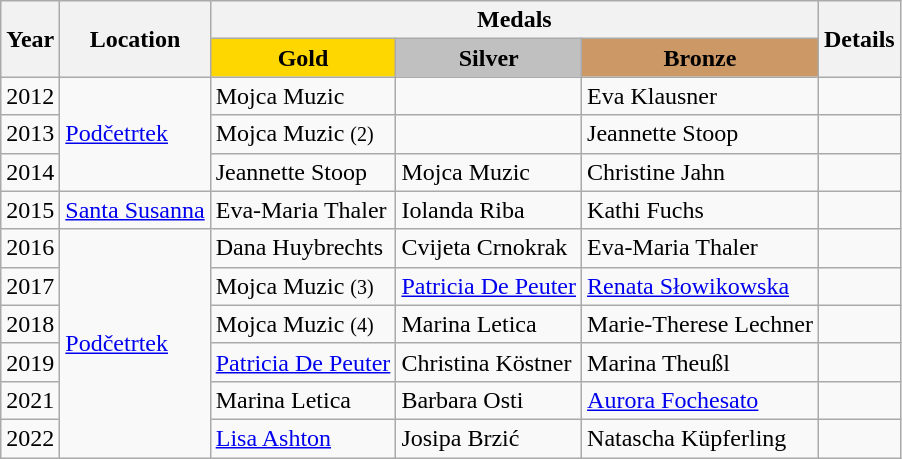<table class="wikitable">
<tr>
<th rowspan="2">Year</th>
<th rowspan="2">Location</th>
<th colspan="3">Medals</th>
<th rowspan="2">Details</th>
</tr>
<tr style="text-align:center;">
<td bgcolor="gold"><strong>Gold</strong></td>
<td bgcolor="silver"><strong>Silver</strong></td>
<td bgcolor="cc9966"><strong>Bronze</strong></td>
</tr>
<tr>
<td>2012</td>
<td rowspan="3"> <a href='#'>Podčetrtek</a></td>
<td> Mojca Muzic</td>
<td></td>
<td> Eva Klausner</td>
<td></td>
</tr>
<tr>
<td>2013</td>
<td> Mojca Muzic <small>(2)</small></td>
<td></td>
<td> Jeannette Stoop</td>
<td></td>
</tr>
<tr>
<td>2014</td>
<td> Jeannette Stoop</td>
<td> Mojca Muzic</td>
<td> Christine Jahn</td>
<td></td>
</tr>
<tr>
<td>2015</td>
<td> <a href='#'>Santa Susanna</a></td>
<td> Eva-Maria Thaler</td>
<td> Iolanda Riba</td>
<td> Kathi Fuchs</td>
<td></td>
</tr>
<tr>
<td>2016</td>
<td rowspan="6"> <a href='#'>Podčetrtek</a></td>
<td> Dana Huybrechts</td>
<td> Cvijeta Crnokrak</td>
<td> Eva-Maria Thaler</td>
<td></td>
</tr>
<tr>
<td>2017</td>
<td> Mojca Muzic <small>(3)</small></td>
<td> <a href='#'>Patricia De Peuter</a></td>
<td> <a href='#'>Renata Słowikowska</a></td>
<td></td>
</tr>
<tr>
<td>2018</td>
<td> Mojca Muzic <small>(4)</small></td>
<td> Marina Letica</td>
<td> Marie-Therese Lechner</td>
<td></td>
</tr>
<tr>
<td>2019</td>
<td> <a href='#'>Patricia De Peuter</a></td>
<td> Christina Köstner</td>
<td> Marina Theußl</td>
<td></td>
</tr>
<tr>
<td>2021</td>
<td> Marina Letica</td>
<td> Barbara Osti</td>
<td> <a href='#'>Aurora Fochesato</a></td>
<td></td>
</tr>
<tr>
<td>2022</td>
<td> <a href='#'>Lisa Ashton</a></td>
<td> Josipa Brzić</td>
<td> Natascha Küpferling</td>
<td></td>
</tr>
</table>
